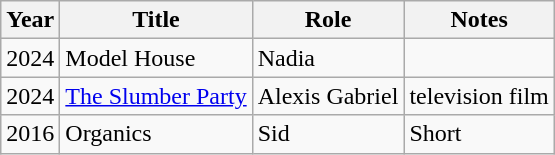<table class="wikitable">
<tr>
<th>Year</th>
<th>Title</th>
<th>Role</th>
<th>Notes</th>
</tr>
<tr>
<td>2024</td>
<td>Model House</td>
<td>Nadia</td>
<td></td>
</tr>
<tr>
<td>2024</td>
<td><a href='#'>The Slumber Party</a></td>
<td>Alexis Gabriel</td>
<td>television film</td>
</tr>
<tr>
<td>2016</td>
<td>Organics</td>
<td>Sid</td>
<td>Short</td>
</tr>
</table>
